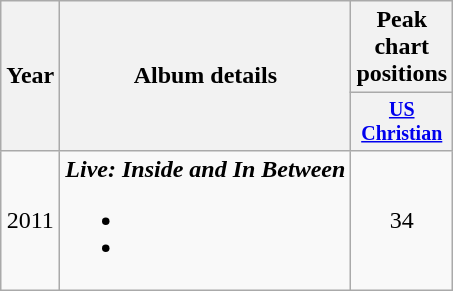<table class="wikitable" style="text-align:center;">
<tr>
<th rowspan="2">Year</th>
<th rowspan="2">Album details</th>
<th>Peak chart positions</th>
</tr>
<tr style="font-size:smaller;">
<th style="width:40px;"><a href='#'>US<br>Christian</a></th>
</tr>
<tr>
<td>2011</td>
<td style="text-align:left;"><strong><em>Live: Inside and In Between</em></strong><br><ul><li></li><li></li></ul></td>
<td>34</td>
</tr>
</table>
